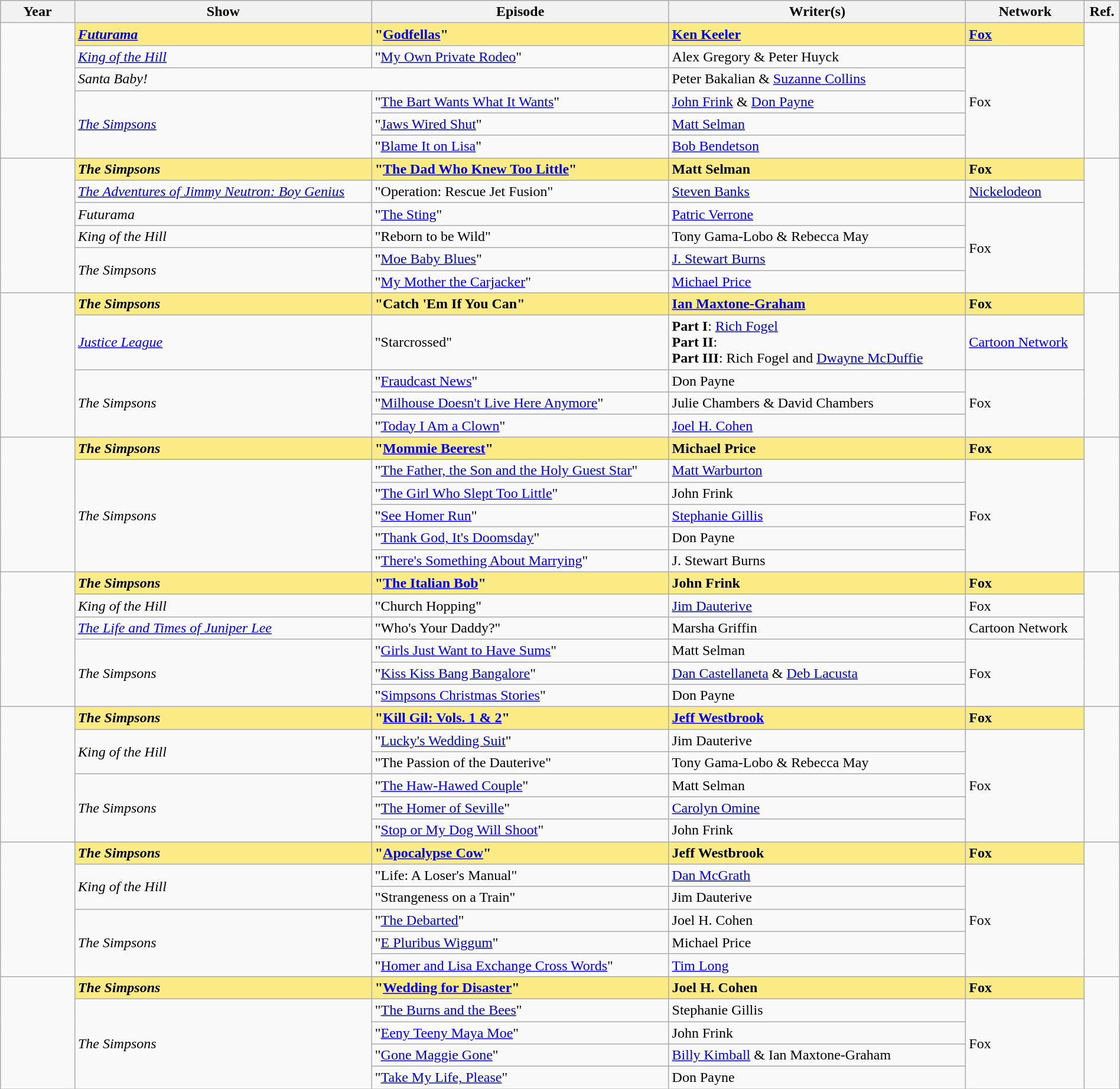<table class="wikitable" style="width:100%">
<tr bgcolor="#CCCCCC" align="center">
<th width="5%">Year</th>
<th width="20%">Show</th>
<th width="20%">Episode</th>
<th width="20%">Writer(s)</th>
<th width="8%">Network</th>
<th width="1%">Ref.</th>
</tr>
<tr>
<td rowspan=6></td>
<td style="background:#FAEB86;"><strong><em><a href='#'>Futurama</a></em></strong></td>
<td style="background:#FAEB86;"><strong>"<a href='#'>Godfellas</a>"</strong></td>
<td style="background:#FAEB86;"><strong><a href='#'>Ken Keeler</a></strong></td>
<td style="background:#FAEB86;"><strong><a href='#'>Fox</a></strong></td>
<td rowspan=6 style="text-align:center;"></td>
</tr>
<tr>
<td><em><a href='#'>King of the Hill</a></em></td>
<td>"<a href='#'>My Own Private Rodeo</a>"</td>
<td>Alex Gregory & Peter Huyck</td>
<td rowspan=5>Fox</td>
</tr>
<tr>
<td colspan=2><em>Santa Baby!</em></td>
<td>Peter Bakalian & <a href='#'>Suzanne Collins</a></td>
</tr>
<tr>
<td rowspan=3><em><a href='#'>The Simpsons</a></em></td>
<td>"<a href='#'>The Bart Wants What It Wants</a>"</td>
<td><a href='#'>John Frink</a> & <a href='#'>Don Payne</a></td>
</tr>
<tr>
<td>"<a href='#'>Jaws Wired Shut</a>"</td>
<td><a href='#'>Matt Selman</a></td>
</tr>
<tr>
<td>"<a href='#'>Blame It on Lisa</a>"</td>
<td><a href='#'>Bob Bendetson</a></td>
</tr>
<tr>
<td rowspan=6></td>
<td style="background:#FAEB86;"><strong><em>The Simpsons</em></strong></td>
<td style="background:#FAEB86;"><strong>"<a href='#'>The Dad Who Knew Too Little</a>"</strong></td>
<td style="background:#FAEB86;"><strong>Matt Selman</strong></td>
<td style="background:#FAEB86;"><strong>Fox</strong></td>
<td rowspan=6 style="text-align:center;"><br></td>
</tr>
<tr>
<td><em><a href='#'>The Adventures of Jimmy Neutron: Boy Genius</a></em></td>
<td>"Operation: Rescue Jet Fusion"</td>
<td><a href='#'>Steven Banks</a></td>
<td><a href='#'>Nickelodeon</a></td>
</tr>
<tr>
<td><em>Futurama</em></td>
<td>"<a href='#'>The Sting</a>"</td>
<td><a href='#'>Patric Verrone</a></td>
<td rowspan=4>Fox</td>
</tr>
<tr>
<td><em>King of the Hill</em></td>
<td>"Reborn to be Wild"</td>
<td>Tony Gama-Lobo & Rebecca May</td>
</tr>
<tr>
<td rowspan=2><em>The Simpsons</em></td>
<td>"<a href='#'>Moe Baby Blues</a>"</td>
<td><a href='#'>J. Stewart Burns</a></td>
</tr>
<tr>
<td>"<a href='#'>My Mother the Carjacker</a>"</td>
<td><a href='#'>Michael Price</a></td>
</tr>
<tr>
<td rowspan=5></td>
<td style="background:#FAEB86;"><strong><em>The Simpsons</em></strong></td>
<td style="background:#FAEB86;"><strong>"Catch 'Em If You Can"</strong></td>
<td style="background:#FAEB86;"><strong><a href='#'>Ian Maxtone-Graham</a></strong></td>
<td style="background:#FAEB86;"><strong>Fox</strong></td>
<td rowspan=5 style="text-align:center;"><br></td>
</tr>
<tr>
<td><em><a href='#'>Justice League</a></em></td>
<td>"Starcrossed"</td>
<td><strong>Part I</strong>: <a href='#'>Rich Fogel</a><br><strong>Part II</strong>: <br><strong>Part III</strong>: Rich Fogel and <a href='#'>Dwayne McDuffie</a></td>
<td><a href='#'>Cartoon Network</a></td>
</tr>
<tr>
<td rowspan=3><em>The Simpsons</em></td>
<td>"<a href='#'>Fraudcast News</a>"</td>
<td>Don Payne</td>
<td rowspan=3>Fox</td>
</tr>
<tr>
<td>"<a href='#'>Milhouse Doesn't Live Here Anymore</a>"</td>
<td>Julie Chambers & David Chambers</td>
</tr>
<tr>
<td>"<a href='#'>Today I Am a Clown</a>"</td>
<td><a href='#'>Joel H. Cohen</a></td>
</tr>
<tr>
<td rowspan=6></td>
<td style="background:#FAEB86;"><strong><em>The Simpsons</em></strong></td>
<td style="background:#FAEB86;"><strong>"<a href='#'>Mommie Beerest</a>"</strong></td>
<td style="background:#FAEB86;"><strong>Michael Price</strong></td>
<td style="background:#FAEB86;"><strong>Fox</strong></td>
<td rowspan=6 style="text-align:center;"><br></td>
</tr>
<tr>
<td rowspan=5><em>The Simpsons</em></td>
<td>"<a href='#'>The Father, the Son and the Holy Guest Star</a>"</td>
<td><a href='#'>Matt Warburton</a></td>
<td rowspan=5>Fox</td>
</tr>
<tr>
<td>"<a href='#'>The Girl Who Slept Too Little</a>"</td>
<td>John Frink</td>
</tr>
<tr>
<td>"<a href='#'>See Homer Run</a>"</td>
<td><a href='#'>Stephanie Gillis</a></td>
</tr>
<tr>
<td>"<a href='#'>Thank God, It's Doomsday</a>"</td>
<td>Don Payne</td>
</tr>
<tr>
<td>"<a href='#'>There's Something About Marrying</a>"</td>
<td>J. Stewart Burns</td>
</tr>
<tr>
<td rowspan=6></td>
<td style="background:#FAEB86;"><strong><em>The Simpsons</em></strong></td>
<td style="background:#FAEB86;"><strong>"<a href='#'>The Italian Bob</a>"</strong></td>
<td style="background:#FAEB86;"><strong>John Frink</strong></td>
<td style="background:#FAEB86;"><strong>Fox</strong></td>
<td rowspan=6 style="text-align:center;"><br></td>
</tr>
<tr>
<td><em>King of the Hill</em></td>
<td>"Church Hopping"</td>
<td><a href='#'>Jim Dauterive</a></td>
<td>Fox</td>
</tr>
<tr>
<td><em><a href='#'>The Life and Times of Juniper Lee</a></em></td>
<td>"Who's Your Daddy?"</td>
<td>Marsha Griffin</td>
<td>Cartoon Network</td>
</tr>
<tr>
<td rowspan=3><em>The Simpsons</em></td>
<td>"<a href='#'>Girls Just Want to Have Sums</a>"</td>
<td>Matt Selman</td>
<td rowspan=3>Fox</td>
</tr>
<tr>
<td>"<a href='#'>Kiss Kiss Bang Bangalore</a>"</td>
<td><a href='#'>Dan Castellaneta</a> & <a href='#'>Deb Lacusta</a></td>
</tr>
<tr>
<td>"<a href='#'>Simpsons Christmas Stories</a>"</td>
<td>Don Payne</td>
</tr>
<tr>
<td rowspan=6></td>
<td style="background:#FAEB86;"><strong><em>The Simpsons</em></strong></td>
<td style="background:#FAEB86;"><strong>"<a href='#'>Kill Gil: Vols. 1 & 2</a>"</strong></td>
<td style="background:#FAEB86;"><strong><a href='#'>Jeff Westbrook</a></strong></td>
<td style="background:#FAEB86;"><strong>Fox</strong></td>
<td rowspan=6 style="text-align:center;"><br></td>
</tr>
<tr>
<td rowspan=2><em>King of the Hill</em></td>
<td>"<a href='#'>Lucky's Wedding Suit</a>"</td>
<td>Jim Dauterive</td>
<td rowspan=5>Fox</td>
</tr>
<tr>
<td>"The Passion of the Dauterive"</td>
<td>Tony Gama-Lobo & Rebecca May</td>
</tr>
<tr>
<td rowspan=3><em>The Simpsons</em></td>
<td>"<a href='#'>The Haw-Hawed Couple</a>"</td>
<td>Matt Selman</td>
</tr>
<tr>
<td>"<a href='#'>The Homer of Seville</a>"</td>
<td><a href='#'>Carolyn Omine</a></td>
</tr>
<tr>
<td>"<a href='#'>Stop or My Dog Will Shoot</a>"</td>
<td>John Frink</td>
</tr>
<tr>
<td rowspan=6></td>
<td style="background:#FAEB86;"><strong><em>The Simpsons</em></strong></td>
<td style="background:#FAEB86;"><strong>"<a href='#'>Apocalypse Cow</a>"</strong></td>
<td style="background:#FAEB86;"><strong>Jeff Westbrook</strong></td>
<td style="background:#FAEB86;"><strong>Fox</strong></td>
<td rowspan=6 style="text-align:center;"><br></td>
</tr>
<tr>
<td rowspan=2><em>King of the Hill</em></td>
<td>"Life: A Loser's Manual"</td>
<td><a href='#'>Dan McGrath</a></td>
<td rowspan=5>Fox</td>
</tr>
<tr>
<td>"Strangeness on a Train"</td>
<td>Jim Dauterive</td>
</tr>
<tr>
<td rowspan=3><em>The Simpsons</em></td>
<td>"<a href='#'>The Debarted</a>"</td>
<td>Joel H. Cohen</td>
</tr>
<tr>
<td>"<a href='#'>E Pluribus Wiggum</a>"</td>
<td>Michael Price</td>
</tr>
<tr>
<td>"<a href='#'>Homer and Lisa Exchange Cross Words</a>"</td>
<td><a href='#'>Tim Long</a></td>
</tr>
<tr>
<td rowspan=5></td>
<td style="background:#FAEB86;"><strong><em>The Simpsons</em></strong></td>
<td style="background:#FAEB86;"><strong>"<a href='#'>Wedding for Disaster</a>"</strong></td>
<td style="background:#FAEB86;"><strong>Joel H. Cohen</strong></td>
<td style="background:#FAEB86;"><strong>Fox</strong></td>
<td rowspan=6 style="text-align:center;"><br></td>
</tr>
<tr>
<td rowspan=4><em>The Simpsons</em></td>
<td>"<a href='#'>The Burns and the Bees</a>"</td>
<td>Stephanie Gillis</td>
<td rowspan=4>Fox</td>
</tr>
<tr>
<td>"<a href='#'>Eeny Teeny Maya Moe</a>"</td>
<td>John Frink</td>
</tr>
<tr>
<td>"<a href='#'>Gone Maggie Gone</a>"</td>
<td><a href='#'>Billy Kimball</a> & Ian Maxtone-Graham</td>
</tr>
<tr>
<td>"<a href='#'>Take My Life, Please</a>"</td>
<td>Don Payne</td>
</tr>
</table>
